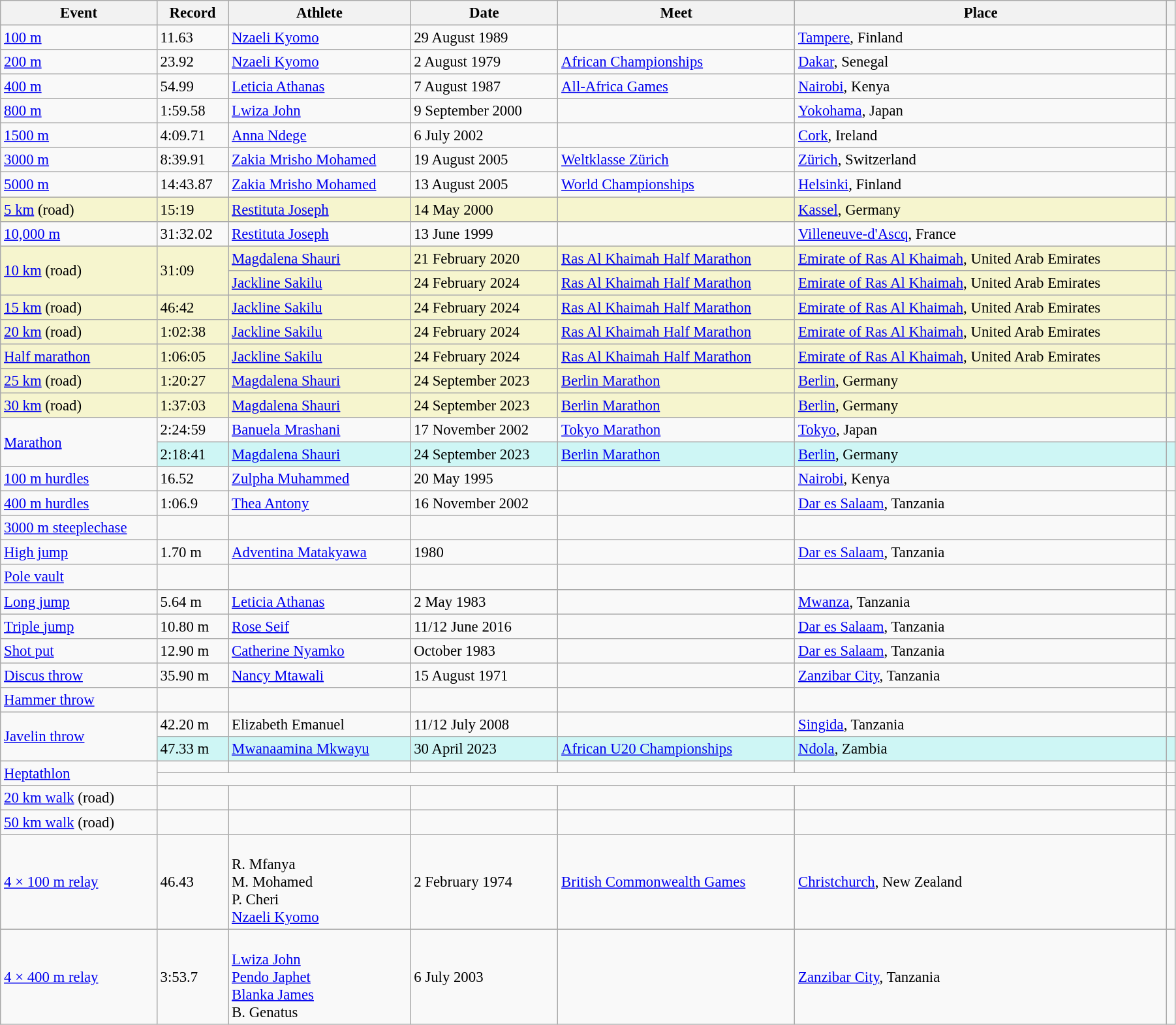<table class="wikitable" style="font-size:95%; width: 95%;">
<tr>
<th>Event</th>
<th>Record</th>
<th>Athlete</th>
<th>Date</th>
<th>Meet</th>
<th>Place</th>
<th></th>
</tr>
<tr>
<td><a href='#'>100 m</a></td>
<td>11.63</td>
<td><a href='#'>Nzaeli Kyomo</a></td>
<td>29 August 1989</td>
<td></td>
<td><a href='#'>Tampere</a>, Finland</td>
<td></td>
</tr>
<tr>
<td><a href='#'>200 m</a></td>
<td>23.92 </td>
<td><a href='#'>Nzaeli Kyomo</a></td>
<td>2 August 1979</td>
<td><a href='#'>African Championships</a></td>
<td><a href='#'>Dakar</a>, Senegal</td>
<td></td>
</tr>
<tr>
<td><a href='#'>400 m</a></td>
<td>54.99</td>
<td><a href='#'>Leticia Athanas</a></td>
<td>7 August 1987</td>
<td><a href='#'>All-Africa Games</a></td>
<td><a href='#'>Nairobi</a>, Kenya</td>
<td></td>
</tr>
<tr>
<td><a href='#'>800 m</a></td>
<td>1:59.58</td>
<td><a href='#'>Lwiza John</a></td>
<td>9 September 2000</td>
<td></td>
<td><a href='#'>Yokohama</a>, Japan</td>
<td></td>
</tr>
<tr>
<td><a href='#'>1500 m</a></td>
<td>4:09.71</td>
<td><a href='#'>Anna Ndege</a></td>
<td>6 July 2002</td>
<td></td>
<td><a href='#'>Cork</a>, Ireland</td>
<td></td>
</tr>
<tr>
<td><a href='#'>3000 m</a></td>
<td>8:39.91</td>
<td><a href='#'>Zakia Mrisho Mohamed</a></td>
<td>19 August 2005</td>
<td><a href='#'>Weltklasse Zürich</a></td>
<td><a href='#'>Zürich</a>, Switzerland</td>
<td></td>
</tr>
<tr>
<td><a href='#'>5000 m</a></td>
<td>14:43.87</td>
<td><a href='#'>Zakia Mrisho Mohamed</a></td>
<td>13 August 2005</td>
<td><a href='#'>World Championships</a></td>
<td><a href='#'>Helsinki</a>, Finland</td>
<td></td>
</tr>
<tr style="background:#f6F5CE;">
<td><a href='#'>5 km</a> (road)</td>
<td>15:19</td>
<td><a href='#'>Restituta Joseph</a></td>
<td>14 May 2000</td>
<td></td>
<td><a href='#'>Kassel</a>, Germany</td>
<td></td>
</tr>
<tr>
<td><a href='#'>10,000 m</a></td>
<td>31:32.02</td>
<td><a href='#'>Restituta Joseph</a></td>
<td>13 June 1999</td>
<td></td>
<td><a href='#'>Villeneuve-d'Ascq</a>, France</td>
<td></td>
</tr>
<tr style="background:#f6F5CE;">
<td rowspan=2><a href='#'>10 km</a> (road)</td>
<td rowspan=2>31:09</td>
<td><a href='#'>Magdalena Shauri</a></td>
<td>21 February 2020</td>
<td><a href='#'>Ras Al Khaimah Half Marathon</a></td>
<td><a href='#'>Emirate of Ras Al Khaimah</a>, United Arab Emirates</td>
<td></td>
</tr>
<tr style="background:#f6F5CE;">
<td><a href='#'>Jackline Sakilu</a></td>
<td>24 February 2024</td>
<td><a href='#'>Ras Al Khaimah Half Marathon</a></td>
<td><a href='#'>Emirate of Ras Al Khaimah</a>, United Arab Emirates</td>
<td></td>
</tr>
<tr style="background:#f6F5CE;">
<td><a href='#'>15 km</a> (road)</td>
<td>46:42</td>
<td><a href='#'>Jackline Sakilu</a></td>
<td>24 February 2024</td>
<td><a href='#'>Ras Al Khaimah Half Marathon</a></td>
<td><a href='#'>Emirate of Ras Al Khaimah</a>, United Arab Emirates</td>
<td></td>
</tr>
<tr style="background:#f6F5CE;">
<td><a href='#'>20 km</a> (road)</td>
<td>1:02:38</td>
<td><a href='#'>Jackline Sakilu</a></td>
<td>24 February 2024</td>
<td><a href='#'>Ras Al Khaimah Half Marathon</a></td>
<td><a href='#'>Emirate of Ras Al Khaimah</a>, United Arab Emirates</td>
<td></td>
</tr>
<tr style="background:#f6F5CE;">
<td><a href='#'>Half marathon</a></td>
<td>1:06:05</td>
<td><a href='#'>Jackline Sakilu</a></td>
<td>24 February 2024</td>
<td><a href='#'>Ras Al Khaimah Half Marathon</a></td>
<td><a href='#'>Emirate of Ras Al Khaimah</a>, United Arab Emirates</td>
<td></td>
</tr>
<tr style="background:#f6F5CE;">
<td><a href='#'>25 km</a> (road)</td>
<td>1:20:27</td>
<td><a href='#'>Magdalena Shauri</a></td>
<td>24 September 2023</td>
<td><a href='#'>Berlin Marathon</a></td>
<td><a href='#'>Berlin</a>, Germany</td>
<td></td>
</tr>
<tr style="background:#f6F5CE;">
<td><a href='#'>30 km</a> (road)</td>
<td>1:37:03</td>
<td><a href='#'>Magdalena Shauri</a></td>
<td>24 September 2023</td>
<td><a href='#'>Berlin Marathon</a></td>
<td><a href='#'>Berlin</a>, Germany</td>
<td></td>
</tr>
<tr>
<td rowspan=2><a href='#'>Marathon</a></td>
<td>2:24:59</td>
<td><a href='#'>Banuela Mrashani</a></td>
<td>17 November 2002</td>
<td><a href='#'>Tokyo Marathon</a></td>
<td><a href='#'>Tokyo</a>, Japan</td>
<td></td>
</tr>
<tr style="background:#cef6f5;">
<td>2:18:41</td>
<td><a href='#'>Magdalena Shauri</a></td>
<td>24 September 2023</td>
<td><a href='#'>Berlin Marathon</a></td>
<td><a href='#'>Berlin</a>, Germany</td>
<td></td>
</tr>
<tr>
<td><a href='#'>100 m hurdles</a></td>
<td>16.52</td>
<td><a href='#'>Zulpha Muhammed</a></td>
<td>20 May 1995</td>
<td></td>
<td><a href='#'>Nairobi</a>, Kenya</td>
<td></td>
</tr>
<tr>
<td><a href='#'>400 m hurdles</a></td>
<td>1:06.9</td>
<td><a href='#'>Thea Antony</a></td>
<td>16 November 2002</td>
<td></td>
<td><a href='#'>Dar es Salaam</a>, Tanzania</td>
<td></td>
</tr>
<tr>
<td><a href='#'>3000 m steeplechase</a></td>
<td></td>
<td></td>
<td></td>
<td></td>
<td></td>
<td></td>
</tr>
<tr>
<td><a href='#'>High jump</a></td>
<td>1.70 m</td>
<td><a href='#'>Adventina Matakyawa</a></td>
<td>1980</td>
<td></td>
<td><a href='#'>Dar es Salaam</a>, Tanzania</td>
<td></td>
</tr>
<tr>
<td><a href='#'>Pole vault</a></td>
<td></td>
<td></td>
<td></td>
<td></td>
<td></td>
<td></td>
</tr>
<tr>
<td><a href='#'>Long jump</a></td>
<td>5.64 m</td>
<td><a href='#'>Leticia Athanas</a></td>
<td>2 May 1983</td>
<td></td>
<td><a href='#'>Mwanza</a>, Tanzania</td>
<td></td>
</tr>
<tr>
<td><a href='#'>Triple jump</a></td>
<td>10.80 m</td>
<td><a href='#'>Rose Seif</a></td>
<td>11/12 June 2016</td>
<td></td>
<td><a href='#'>Dar es Salaam</a>, Tanzania</td>
<td></td>
</tr>
<tr>
<td><a href='#'>Shot put</a></td>
<td>12.90 m</td>
<td><a href='#'>Catherine Nyamko</a></td>
<td>October 1983</td>
<td></td>
<td><a href='#'>Dar es Salaam</a>, Tanzania</td>
<td></td>
</tr>
<tr>
<td><a href='#'>Discus throw</a></td>
<td>35.90 m</td>
<td><a href='#'>Nancy Mtawali</a></td>
<td>15 August 1971</td>
<td></td>
<td><a href='#'>Zanzibar City</a>, Tanzania</td>
<td></td>
</tr>
<tr>
<td><a href='#'>Hammer throw</a></td>
<td></td>
<td></td>
<td></td>
<td></td>
<td></td>
<td></td>
</tr>
<tr>
<td rowspan=2><a href='#'>Javelin throw</a></td>
<td>42.20 m</td>
<td>Elizabeth Emanuel</td>
<td>11/12 July 2008</td>
<td></td>
<td><a href='#'>Singida</a>, Tanzania</td>
<td></td>
</tr>
<tr bgcolor=#CEF6F5>
<td>47.33 m </td>
<td><a href='#'>Mwanaamina Mkwayu</a></td>
<td>30 April 2023</td>
<td><a href='#'>African U20 Championships</a></td>
<td><a href='#'>Ndola</a>, Zambia</td>
<td></td>
</tr>
<tr>
<td rowspan=2><a href='#'>Heptathlon</a></td>
<td></td>
<td></td>
<td></td>
<td></td>
<td></td>
<td></td>
</tr>
<tr>
<td colspan=5></td>
</tr>
<tr>
<td><a href='#'>20 km walk</a> (road)</td>
<td></td>
<td></td>
<td></td>
<td></td>
<td></td>
<td></td>
</tr>
<tr>
<td><a href='#'>50 km walk</a> (road)</td>
<td></td>
<td></td>
<td></td>
<td></td>
<td></td>
<td></td>
</tr>
<tr>
<td><a href='#'>4 × 100 m relay</a></td>
<td>46.43</td>
<td><br>R. Mfanya<br>M. Mohamed<br>P. Cheri<br><a href='#'>Nzaeli Kyomo</a></td>
<td>2 February 1974</td>
<td><a href='#'>British Commonwealth Games</a></td>
<td><a href='#'>Christchurch</a>, New Zealand</td>
<td></td>
</tr>
<tr>
<td><a href='#'>4 × 400 m relay</a></td>
<td>3:53.7</td>
<td><br><a href='#'>Lwiza John</a><br><a href='#'>Pendo Japhet</a><br><a href='#'>Blanka James</a><br>B. Genatus</td>
<td>6 July 2003</td>
<td></td>
<td><a href='#'>Zanzibar City</a>, Tanzania</td>
<td></td>
</tr>
</table>
